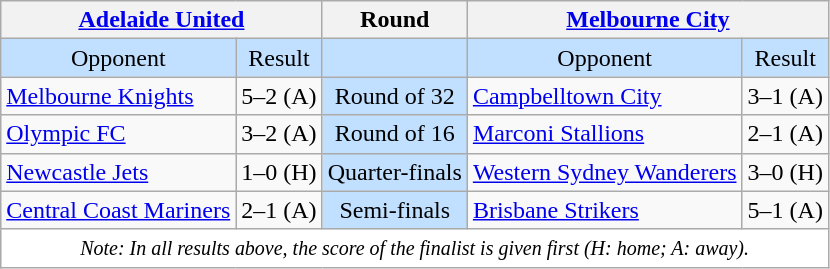<table class="wikitable" style="text-align: center; floatleft;">
<tr>
<th colspan=2><a href='#'>Adelaide United</a></th>
<th>Round</th>
<th colspan=2><a href='#'>Melbourne City</a></th>
</tr>
<tr bgcolor=#c1e0ff>
<td>Opponent</td>
<td>Result</td>
<td></td>
<td>Opponent</td>
<td>Result</td>
</tr>
<tr>
<td align=left><a href='#'>Melbourne Knights</a></td>
<td>5–2 (A)</td>
<td bgcolor=#c1e0ff>Round of 32</td>
<td align=left><a href='#'>Campbelltown City</a></td>
<td>3–1 (A)</td>
</tr>
<tr>
<td align=left><a href='#'>Olympic FC</a></td>
<td>3–2 (A)</td>
<td bgcolor=#c1e0ff>Round of 16</td>
<td align=left><a href='#'>Marconi Stallions</a></td>
<td>2–1 (A)</td>
</tr>
<tr>
<td align=left><a href='#'>Newcastle Jets</a></td>
<td>1–0 (H)</td>
<td bgcolor=#c1e0ff>Quarter-finals</td>
<td align=left><a href='#'>Western Sydney Wanderers</a></td>
<td>3–0 (H)</td>
</tr>
<tr>
<td align=left><a href='#'>Central Coast Mariners</a></td>
<td>2–1 (A)</td>
<td bgcolor=#c1e0ff>Semi-finals</td>
<td align=left><a href='#'>Brisbane Strikers</a></td>
<td>5–1 (A)</td>
</tr>
<tr>
<td colspan=5 style="background-color:white;"><small><em>Note: In all results above, the score of the finalist is given first (H: home; A: away).</em></small></td>
</tr>
</table>
